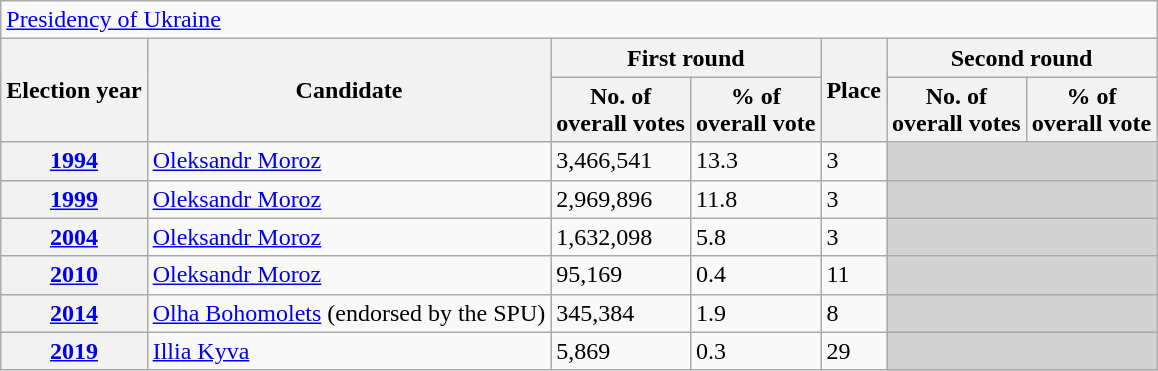<table class=wikitable>
<tr>
<td colspan=7><a href='#'>Presidency of Ukraine</a></td>
</tr>
<tr>
<th rowspan=2>Election year</th>
<th rowspan=2>Candidate</th>
<th colspan=2>First round</th>
<th rowspan=2>Place</th>
<th colspan=2>Second round</th>
</tr>
<tr>
<th>No. of<br>overall votes</th>
<th>% of<br>overall vote</th>
<th>No. of<br>overall votes</th>
<th>% of<br>overall vote</th>
</tr>
<tr>
<th><a href='#'>1994</a></th>
<td><a href='#'>Oleksandr Moroz</a></td>
<td>3,466,541</td>
<td>13.3</td>
<td>3</td>
<td colspan=2 bgcolor=lightgrey></td>
</tr>
<tr>
<th><a href='#'>1999</a></th>
<td><a href='#'>Oleksandr Moroz</a></td>
<td>2,969,896</td>
<td>11.8</td>
<td>3</td>
<td colspan=2 bgcolor=lightgrey></td>
</tr>
<tr>
<th><a href='#'>2004</a></th>
<td><a href='#'>Oleksandr Moroz</a></td>
<td>1,632,098</td>
<td>5.8</td>
<td>3</td>
<td colspan=2 bgcolor=lightgrey></td>
</tr>
<tr>
<th><a href='#'>2010</a></th>
<td><a href='#'>Oleksandr Moroz</a></td>
<td>95,169</td>
<td>0.4</td>
<td>11</td>
<td colspan=2 bgcolor=lightgrey></td>
</tr>
<tr>
<th><a href='#'>2014</a></th>
<td><a href='#'>Olha Bohomolets</a> (endorsed by the SPU)</td>
<td>345,384</td>
<td>1.9</td>
<td>8</td>
<td colspan=2 bgcolor=lightgrey></td>
</tr>
<tr>
<th><a href='#'>2019</a></th>
<td><a href='#'>Illia Kyva</a></td>
<td>5,869</td>
<td>0.3</td>
<td>29</td>
<td colspan=2 bgcolor=lightgrey></td>
</tr>
</table>
